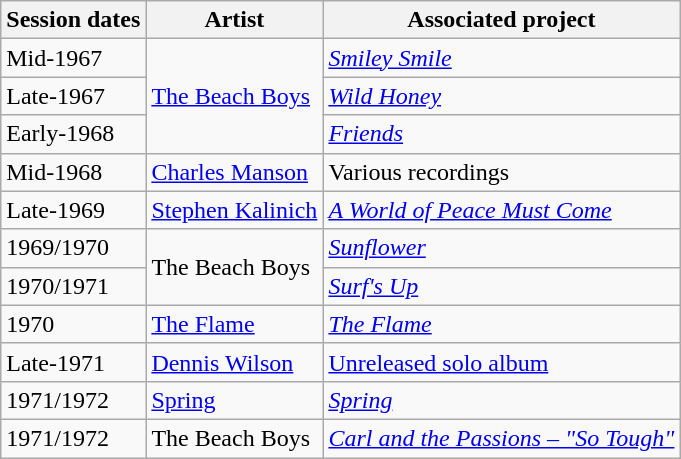<table class="wikitable">
<tr>
<th>Session dates</th>
<th>Artist</th>
<th>Associated project</th>
</tr>
<tr>
<td>Mid-1967</td>
<td rowspan="3"><a href='#'>The Beach Boys</a></td>
<td><em><a href='#'>Smiley Smile</a></em></td>
</tr>
<tr>
<td>Late-1967</td>
<td><em><a href='#'>Wild Honey</a></em></td>
</tr>
<tr>
<td>Early-1968</td>
<td><em><a href='#'>Friends</a></em></td>
</tr>
<tr>
<td>Mid-1968</td>
<td><a href='#'>Charles Manson</a></td>
<td>Various recordings</td>
</tr>
<tr>
<td>Late-1969</td>
<td><a href='#'>Stephen Kalinich</a></td>
<td><em><a href='#'>A World of Peace Must Come</a></em></td>
</tr>
<tr>
<td>1969/1970</td>
<td rowspan="2">The Beach Boys</td>
<td><em><a href='#'>Sunflower</a></em></td>
</tr>
<tr>
<td>1970/1971</td>
<td><em><a href='#'>Surf's Up</a></em></td>
</tr>
<tr>
<td>1970</td>
<td><a href='#'>The Flame</a></td>
<td><a href='#'><em>The Flame</em></a></td>
</tr>
<tr>
<td>Late-1971</td>
<td><a href='#'>Dennis Wilson</a></td>
<td><a href='#'>Unreleased solo album</a></td>
</tr>
<tr>
<td>1971/1972</td>
<td><a href='#'>Spring</a></td>
<td><em><a href='#'>Spring</a></em></td>
</tr>
<tr>
<td>1971/1972</td>
<td>The Beach Boys</td>
<td><em><a href='#'>Carl and the Passions – "So Tough"</a></em></td>
</tr>
</table>
